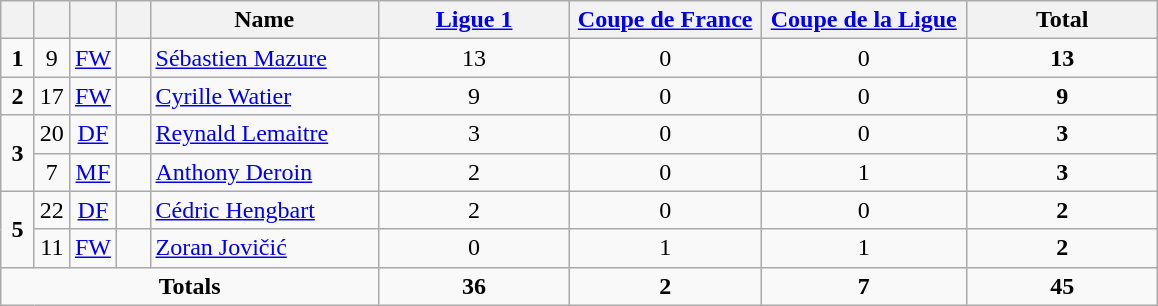<table class="wikitable" style="text-align:center">
<tr>
<th width=15></th>
<th width=15></th>
<th width=15></th>
<th width=15></th>
<th width=145>Name</th>
<th width=120><a href='#'>Ligue 1</a></th>
<th width=120><a href='#'>Coupe de France</a></th>
<th width=130><a href='#'>Coupe de la Ligue</a></th>
<th width=120>Total</th>
</tr>
<tr>
<td><strong>1</strong></td>
<td>9</td>
<td><a href='#'>FW</a></td>
<td></td>
<td align=left><a href='#'>Sébastien Mazure</a></td>
<td>13</td>
<td>0</td>
<td>0</td>
<td><strong>13</strong></td>
</tr>
<tr>
<td><strong>2</strong></td>
<td>17</td>
<td><a href='#'>FW</a></td>
<td></td>
<td align=left><a href='#'>Cyrille Watier</a></td>
<td>9</td>
<td>0</td>
<td>0</td>
<td><strong>9</strong></td>
</tr>
<tr>
<td rowspan=2><strong>3</strong></td>
<td>20</td>
<td><a href='#'>DF</a></td>
<td></td>
<td align=left><a href='#'>Reynald Lemaitre</a></td>
<td>3</td>
<td>0</td>
<td>0</td>
<td><strong>3</strong></td>
</tr>
<tr>
<td>7</td>
<td><a href='#'>MF</a></td>
<td></td>
<td align=left><a href='#'>Anthony Deroin</a></td>
<td>2</td>
<td>0</td>
<td>1</td>
<td><strong>3</strong></td>
</tr>
<tr>
<td rowspan=2><strong>5</strong></td>
<td>22</td>
<td><a href='#'>DF</a></td>
<td></td>
<td align=left><a href='#'>Cédric Hengbart</a></td>
<td>2</td>
<td>0</td>
<td>0</td>
<td><strong>2</strong></td>
</tr>
<tr>
<td>11</td>
<td><a href='#'>FW</a></td>
<td></td>
<td align=left><a href='#'>Zoran Jovičić</a></td>
<td>0</td>
<td>1</td>
<td>1</td>
<td><strong>2</strong></td>
</tr>
<tr>
<td colspan=5><strong>Totals</strong></td>
<td><strong>36</strong></td>
<td><strong>2</strong></td>
<td><strong>7</strong></td>
<td><strong>45</strong></td>
</tr>
</table>
